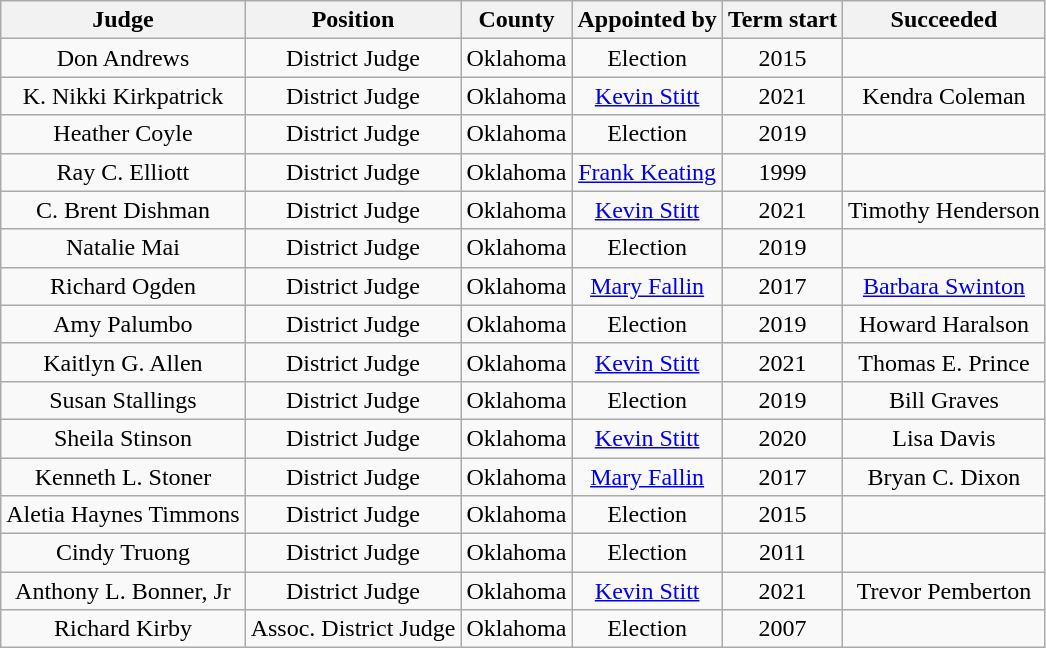<table class="wikitable sortable" style="text-align:center">
<tr>
<th>Judge</th>
<th>Position</th>
<th>County</th>
<th>Appointed by</th>
<th>Term start</th>
<th>Succeeded</th>
</tr>
<tr>
<td>Don Andrews</td>
<td>District Judge</td>
<td>Oklahoma</td>
<td>Election</td>
<td>2015</td>
<td></td>
</tr>
<tr>
<td>K. Nikki Kirkpatrick</td>
<td>District Judge</td>
<td>Oklahoma</td>
<td><a href='#'>Kevin Stitt</a></td>
<td>2021</td>
<td>Kendra Coleman</td>
</tr>
<tr>
<td>Heather Coyle</td>
<td>District Judge</td>
<td>Oklahoma</td>
<td>Election</td>
<td>2019</td>
<td></td>
</tr>
<tr>
<td>Ray C. Elliott</td>
<td>District Judge</td>
<td>Oklahoma</td>
<td><a href='#'>Frank Keating</a></td>
<td>1999</td>
<td></td>
</tr>
<tr>
<td>C. Brent Dishman</td>
<td>District Judge</td>
<td>Oklahoma</td>
<td><a href='#'>Kevin Stitt</a></td>
<td>2021</td>
<td>Timothy Henderson</td>
</tr>
<tr>
<td>Natalie Mai</td>
<td>District Judge</td>
<td>Oklahoma</td>
<td>Election</td>
<td>2019</td>
<td></td>
</tr>
<tr>
<td>Richard Ogden</td>
<td>District Judge</td>
<td>Oklahoma</td>
<td><a href='#'>Mary Fallin</a></td>
<td>2017</td>
<td><a href='#'>Barbara Swinton</a></td>
</tr>
<tr>
<td>Amy Palumbo</td>
<td>District Judge</td>
<td>Oklahoma</td>
<td>Election</td>
<td>2019</td>
<td>Howard Haralson</td>
</tr>
<tr>
<td>Kaitlyn G. Allen</td>
<td>District Judge</td>
<td>Oklahoma</td>
<td><a href='#'>Kevin Stitt</a></td>
<td>2021</td>
<td>Thomas E. Prince</td>
</tr>
<tr>
<td>Susan Stallings</td>
<td>District Judge</td>
<td>Oklahoma</td>
<td>Election</td>
<td>2019</td>
<td>Bill Graves</td>
</tr>
<tr>
<td>Sheila Stinson</td>
<td>District Judge</td>
<td>Oklahoma</td>
<td><a href='#'>Kevin Stitt</a></td>
<td>2020</td>
<td>Lisa Davis</td>
</tr>
<tr>
<td>Kenneth L. Stoner</td>
<td>District Judge</td>
<td>Oklahoma</td>
<td><a href='#'>Mary Fallin</a></td>
<td>2017</td>
<td>Bryan C. Dixon</td>
</tr>
<tr>
<td>Aletia Haynes Timmons</td>
<td>District Judge</td>
<td>Oklahoma</td>
<td>Election</td>
<td>2015</td>
<td></td>
</tr>
<tr>
<td>Cindy Truong</td>
<td>District Judge</td>
<td>Oklahoma</td>
<td>Election</td>
<td>2011</td>
<td></td>
</tr>
<tr>
<td>Anthony L. Bonner, Jr</td>
<td>District Judge</td>
<td>Oklahoma</td>
<td><a href='#'>Kevin Stitt</a></td>
<td>2021</td>
<td>Trevor Pemberton</td>
</tr>
<tr>
<td>Richard Kirby</td>
<td>Assoc. District Judge</td>
<td>Oklahoma</td>
<td>Election</td>
<td>2007</td>
<td></td>
</tr>
</table>
